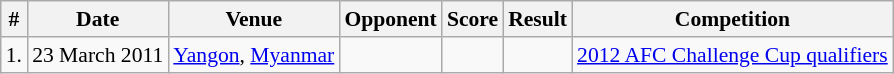<table class="wikitable" style="font-size:90%">
<tr>
<th>#</th>
<th>Date</th>
<th>Venue</th>
<th>Opponent</th>
<th>Score</th>
<th>Result</th>
<th>Competition</th>
</tr>
<tr>
<td>1.</td>
<td>23 March 2011</td>
<td><a href='#'>Yangon</a>, <a href='#'>Myanmar</a></td>
<td></td>
<td></td>
<td></td>
<td><a href='#'>2012 AFC Challenge Cup qualifiers</a></td>
</tr>
</table>
